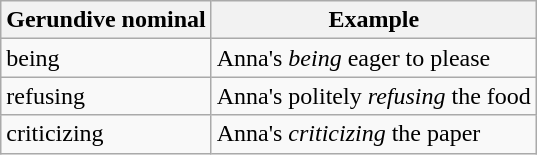<table class="wikitable">
<tr>
<th>Gerundive nominal</th>
<th>Example</th>
</tr>
<tr>
<td>being</td>
<td>Anna's <em>being</em> eager to please</td>
</tr>
<tr>
<td>refusing</td>
<td>Anna's politely <em>refusing</em> the food</td>
</tr>
<tr>
<td>criticizing</td>
<td>Anna's <em>criticizing</em> the paper</td>
</tr>
</table>
